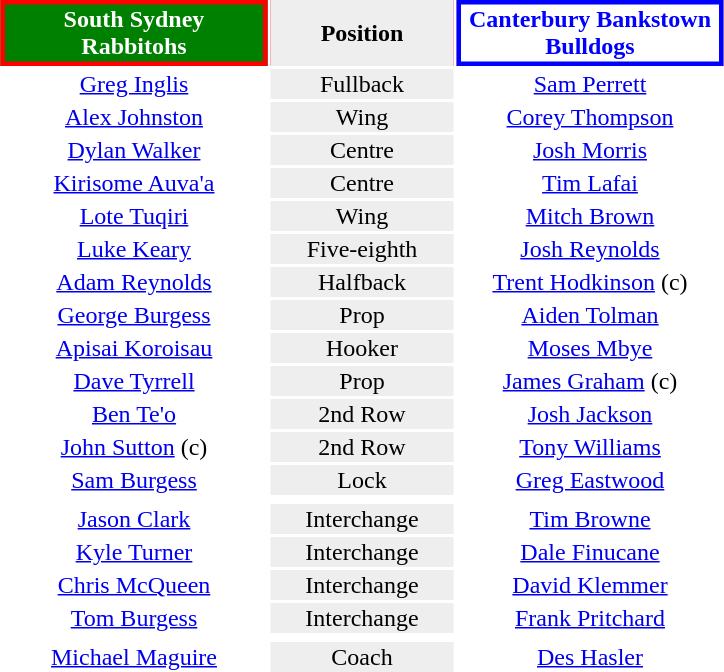<table style="margin: 1em auto 1em auto">
<tr style="background:#f03;">
</tr>
<tr style="background:#f03;">
<th align="centre"  style="width:170px; border:3px solid red; background:green; color: white">South Sydney<br> Rabbitohs</th>
<th style="width:120px; text-align:center; background:#eee; color:black;">Position</th>
<th style="width:170px; text-align:center; border:3px solid blue; background: white; color: blue">Canterbury Bankstown Bulldogs</th>
</tr>
<tr>
<td style="text-align:center;"><a href='#'>Greg Inglis</a></td>
<td style="text-align:center; background:#eee;">Fullback</td>
<td style="text-align:center;"><a href='#'>Sam Perrett</a></td>
</tr>
<tr style="text-align:center;">
<td><a href='#'>Alex Johnston</a></td>
<td style="background:#eee;">Wing</td>
<td><a href='#'>Corey Thompson</a></td>
</tr>
<tr>
<td style="text-align:center;"><a href='#'>Dylan Walker</a></td>
<td style="text-align:center; background:#eee;">Centre</td>
<td style="text-align:center;"><a href='#'>Josh Morris</a></td>
</tr>
<tr style="text-align:center;">
<td><a href='#'>Kirisome Auva'a</a></td>
<td style="background:#eee;">Centre</td>
<td><a href='#'>Tim Lafai</a></td>
</tr>
<tr>
<td style="text-align:center;"><a href='#'>Lote Tuqiri</a></td>
<td style="text-align:center; background:#eee;">Wing</td>
<td style="text-align:center;"><a href='#'>Mitch Brown</a></td>
</tr>
<tr style="text-align:center;">
<td><a href='#'>Luke Keary</a></td>
<td style="background:#eee;">Five-eighth</td>
<td><a href='#'>Josh Reynolds</a></td>
</tr>
<tr style="text-align:center;">
<td><a href='#'>Adam Reynolds</a></td>
<td style="background:#eee;">Halfback</td>
<td><a href='#'>Trent Hodkinson</a> (c)</td>
</tr>
<tr style="text-align:center;">
<td><a href='#'>George Burgess</a></td>
<td style="background:#eee;">Prop</td>
<td><a href='#'>Aiden Tolman</a></td>
</tr>
<tr style="text-align:center;">
<td><a href='#'>Apisai Koroisau</a></td>
<td style="background:#eee;">Hooker</td>
<td><a href='#'>Moses Mbye</a></td>
</tr>
<tr style="text-align:center;">
<td><a href='#'>Dave Tyrrell</a></td>
<td style="background:#eee;">Prop</td>
<td><a href='#'>James Graham</a> (c)</td>
</tr>
<tr style="text-align:center;">
<td><a href='#'>Ben Te'o</a></td>
<td style="background:#eee;">2nd Row</td>
<td><a href='#'>Josh Jackson</a></td>
</tr>
<tr style="text-align:center;">
<td><a href='#'>John Sutton</a> (c)</td>
<td style="background:#eee;">2nd Row</td>
<td><a href='#'>Tony Williams</a></td>
</tr>
<tr style="text-align:center;">
<td><a href='#'>Sam Burgess</a></td>
<td style="background:#eee;">Lock</td>
<td><a href='#'>Greg Eastwood</a></td>
</tr>
<tr>
<td></td>
</tr>
<tr style="text-align:center;">
<td><a href='#'>Jason Clark</a></td>
<td style="background:#eee;">Interchange</td>
<td><a href='#'>Tim Browne</a></td>
</tr>
<tr style="text-align:center;">
<td><a href='#'>Kyle Turner</a></td>
<td style="background:#eee;">Interchange</td>
<td><a href='#'>Dale Finucane</a></td>
</tr>
<tr style="text-align:center;">
<td><a href='#'>Chris McQueen</a></td>
<td style="background:#eee;">Interchange</td>
<td><a href='#'>David Klemmer</a></td>
</tr>
<tr style="text-align:center;">
<td><a href='#'>Tom Burgess</a></td>
<td style="background:#eee;">Interchange</td>
<td><a href='#'>Frank Pritchard</a></td>
</tr>
<tr>
<td></td>
</tr>
<tr style="text-align:center;">
<td><a href='#'>Michael Maguire</a></td>
<td style="background:#eee;">Coach</td>
<td><a href='#'>Des Hasler</a></td>
</tr>
</table>
